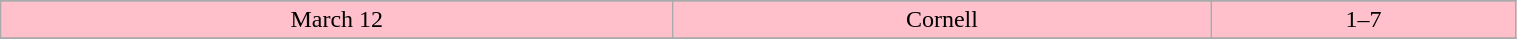<table class="wikitable" style="width:80%;">
<tr>
</tr>
<tr style="text-align:center;" bgcolor="pink">
<td>March 12</td>
<td>Cornell</td>
<td>1–7</td>
</tr>
<tr style="text-align:center;" bgcolor="">
</tr>
</table>
